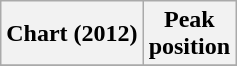<table class="wikitable plainrowheaders">
<tr>
<th scope="col">Chart (2012)</th>
<th scope="col">Peak<br>position</th>
</tr>
<tr>
</tr>
</table>
